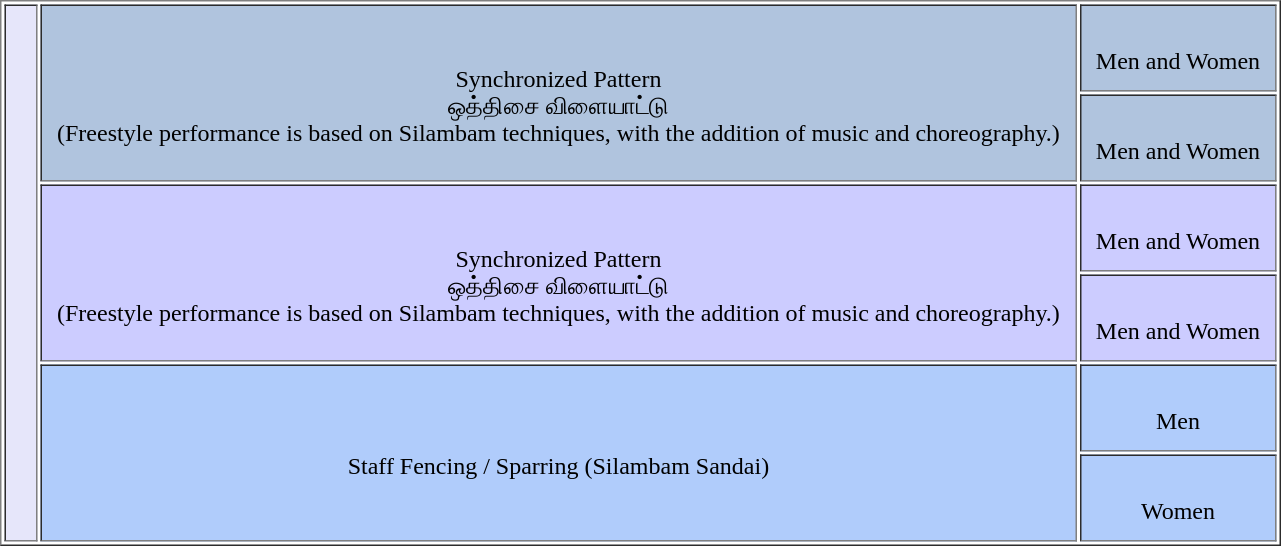<table border="1" cellpadding="10" cellspacing="2">
<tr>
<td rowspan="6"  style="text-align:center; background:lavender;"></td>
<td rowspan="2"  style="text-align:center; background:#b0c4de;"><br>Synchronized Pattern<br>ஒத்திசை விளையாட்டு<br>(Freestyle performance is based on Silambam techniques, with the addition of music and choreography.)</td>
<td style="text-align:center; background:#b0c4de;"><br>Men and Women</td>
</tr>
<tr>
<td style="text-align:center; background:#b0c4de;"><br>Men and Women</td>
</tr>
<tr>
<td rowspan="2"  style="text-align:center; background:#ccf;"><br>Synchronized Pattern<br>ஒத்திசை விளையாட்டு<br>(Freestyle performance is based on Silambam techniques, with the addition of music and choreography.)</td>
<td style="text-align:center; background:#ccf;"><br>Men and Women</td>
</tr>
<tr>
<td style="text-align:center; background:#ccf;"><br>Men and Women</td>
</tr>
<tr>
<td rowspan="2"  style="text-align:center; background:#b0ccfb;"><br>Staff Fencing / Sparring (Silambam Sandai)</td>
<td style="text-align:center; background:#b0ccfb;"><br>Men</td>
</tr>
<tr>
<td style="text-align:center; background:#b0ccfb;"><br>Women</td>
</tr>
</table>
